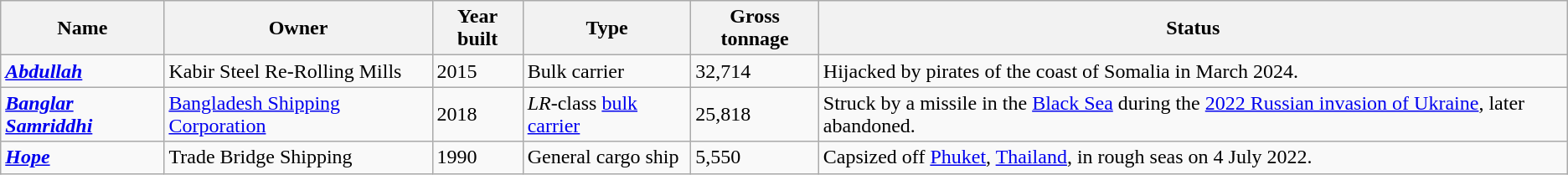<table class="wikitable sortable">
<tr>
<th>Name</th>
<th>Owner</th>
<th>Year built</th>
<th>Type</th>
<th>Gross tonnage</th>
<th>Status</th>
</tr>
<tr>
<td><strong><em><a href='#'>Abdullah</a></em></strong></td>
<td>Kabir Steel Re-Rolling Mills</td>
<td>2015</td>
<td>Bulk carrier</td>
<td>32,714</td>
<td>Hijacked by pirates of the coast of Somalia in March 2024.</td>
</tr>
<tr>
<td><strong><em><a href='#'>Banglar Samriddhi</a></em></strong></td>
<td><a href='#'>Bangladesh Shipping Corporation</a></td>
<td>2018</td>
<td><em>LR</em>-class <a href='#'>bulk carrier</a></td>
<td>25,818</td>
<td>Struck by a missile in the <a href='#'>Black Sea</a> during the <a href='#'>2022 Russian invasion of Ukraine</a>, later abandoned.</td>
</tr>
<tr>
<td><strong><em><a href='#'>Hope</a></em></strong></td>
<td>Trade Bridge Shipping</td>
<td>1990</td>
<td>General cargo ship</td>
<td>5,550</td>
<td>Capsized off <a href='#'>Phuket</a>, <a href='#'>Thailand</a>, in rough seas on 4 July 2022.</td>
</tr>
</table>
